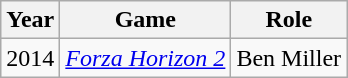<table class="wikitable">
<tr>
<th>Year</th>
<th>Game</th>
<th>Role</th>
</tr>
<tr>
<td>2014</td>
<td><em><a href='#'>Forza Horizon 2</a></em></td>
<td>Ben Miller</td>
</tr>
</table>
